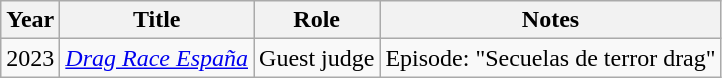<table class="wikitable sortable">
<tr>
<th>Year</th>
<th>Title</th>
<th>Role</th>
<th>Notes</th>
</tr>
<tr>
<td>2023</td>
<td><em><a href='#'>Drag Race España</a></em></td>
<td>Guest judge</td>
<td>Episode: "Secuelas de terror drag"</td>
</tr>
</table>
